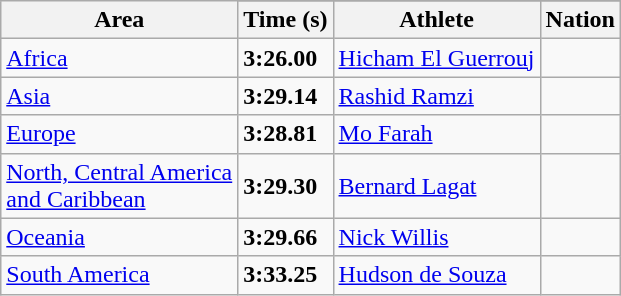<table class="wikitable">
<tr>
<th rowspan=2>Area</th>
</tr>
<tr>
<th>Time (s)</th>
<th>Athlete</th>
<th>Nation</th>
</tr>
<tr>
<td><a href='#'>Africa</a> </td>
<td><strong>3:26.00</strong> </td>
<td><a href='#'>Hicham El Guerrouj</a></td>
<td></td>
</tr>
<tr>
<td><a href='#'>Asia</a> </td>
<td><strong>3:29.14</strong></td>
<td><a href='#'>Rashid Ramzi</a></td>
<td></td>
</tr>
<tr>
<td><a href='#'>Europe</a> </td>
<td><strong>3:28.81</strong></td>
<td><a href='#'>Mo Farah</a></td>
<td></td>
</tr>
<tr>
<td><a href='#'>North, Central America<br> and Caribbean</a> </td>
<td><strong>3:29.30</strong></td>
<td><a href='#'>Bernard Lagat</a></td>
<td></td>
</tr>
<tr>
<td><a href='#'>Oceania</a> </td>
<td><strong>3:29.66</strong></td>
<td><a href='#'>Nick Willis</a></td>
<td></td>
</tr>
<tr>
<td><a href='#'>South America</a> </td>
<td><strong>3:33.25</strong></td>
<td><a href='#'>Hudson de Souza</a></td>
<td></td>
</tr>
</table>
